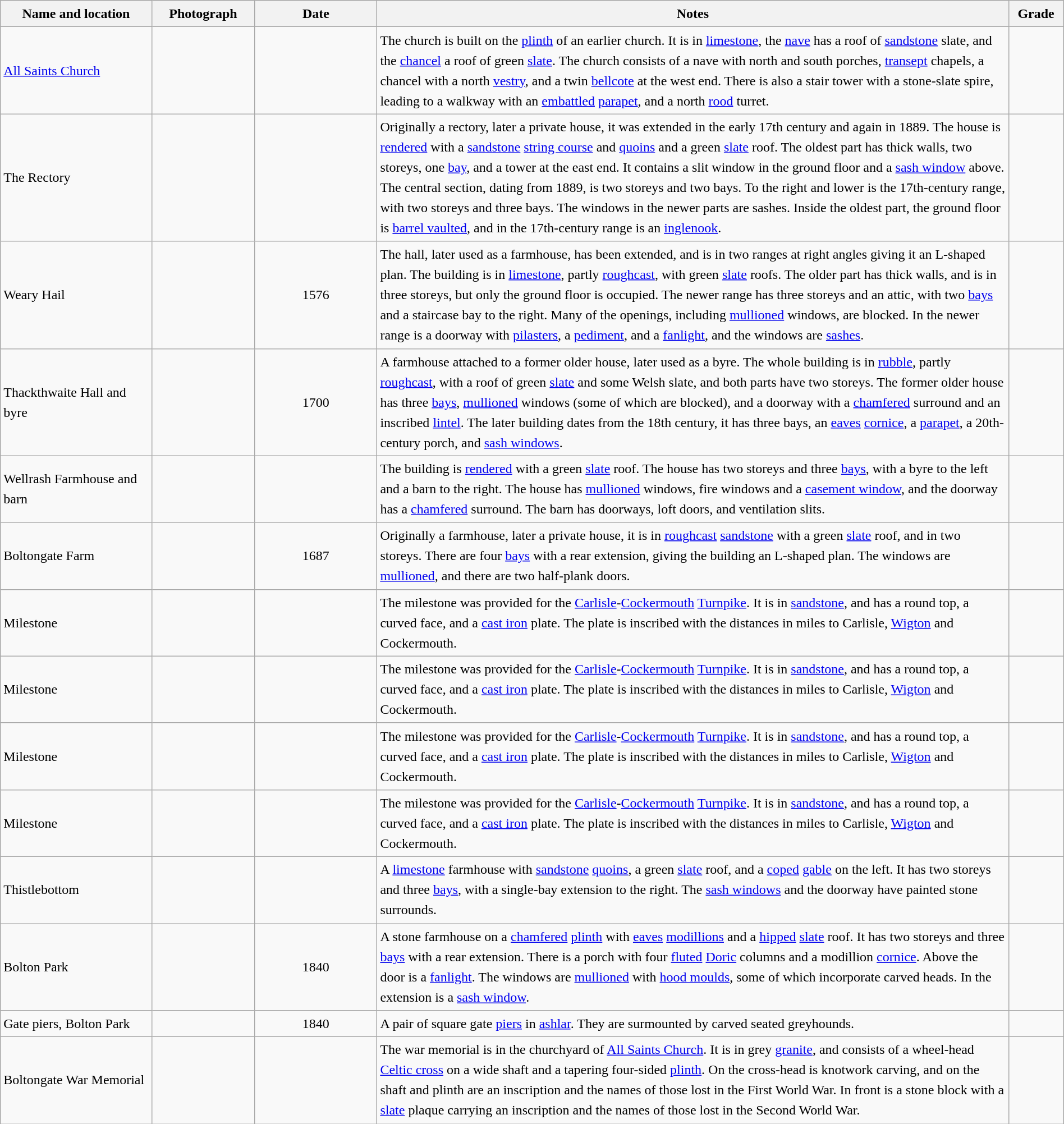<table class="wikitable sortable plainrowheaders" style="width:100%;border:0px;text-align:left;line-height:150%;">
<tr>
<th scope="col"  style="width:150px">Name and location</th>
<th scope="col"  style="width:100px" class="unsortable">Photograph</th>
<th scope="col"  style="width:120px">Date</th>
<th scope="col"  style="width:650px" class="unsortable">Notes</th>
<th scope="col"  style="width:50px">Grade</th>
</tr>
<tr>
<td><a href='#'>All Saints Church</a><br><small></small></td>
<td></td>
<td align="center"></td>
<td>The church is built on the <a href='#'>plinth</a> of an earlier church.  It is in <a href='#'>limestone</a>, the <a href='#'>nave</a> has a roof of <a href='#'>sandstone</a> slate, and the <a href='#'>chancel</a> a roof of green <a href='#'>slate</a>.  The church consists of a nave with north and south porches, <a href='#'>transept</a> chapels, a chancel with a north <a href='#'>vestry</a>, and a twin <a href='#'>bellcote</a> at the west end.  There is also a stair tower with a stone-slate spire, leading to a walkway with an <a href='#'>embattled</a> <a href='#'>parapet</a>, and a north <a href='#'>rood</a> turret.</td>
<td align="center" ></td>
</tr>
<tr>
<td>The Rectory<br><small></small></td>
<td></td>
<td align="center"></td>
<td>Originally a rectory, later a private house, it was extended in the early 17th century and again in 1889.  The house is <a href='#'>rendered</a> with a <a href='#'>sandstone</a> <a href='#'>string course</a> and <a href='#'>quoins</a> and a green <a href='#'>slate</a> roof.  The oldest part has thick walls, two storeys, one <a href='#'>bay</a>, and a tower at the east end.  It contains a slit window in the ground floor and a <a href='#'>sash window</a> above.  The central section, dating from 1889, is two storeys and two bays.  To the right and lower is the 17th-century range, with two storeys and three bays.  The windows in the newer parts are sashes.  Inside the oldest part, the ground floor is <a href='#'>barrel vaulted</a>, and in the 17th-century range is an <a href='#'>inglenook</a>.</td>
<td align="center" ></td>
</tr>
<tr>
<td>Weary Hail<br><small></small></td>
<td></td>
<td align="center">1576</td>
<td>The hall, later used as a farmhouse, has been extended, and is in two ranges at right angles giving it an L-shaped plan.  The building is in <a href='#'>limestone</a>, partly <a href='#'>roughcast</a>, with green <a href='#'>slate</a> roofs.  The older part has thick walls, and is in three storeys, but only the ground floor is occupied.  The newer range has three storeys and an attic, with two <a href='#'>bays</a> and a staircase bay to the right.  Many of the openings, including <a href='#'>mullioned</a> windows, are blocked.  In the newer range is a doorway with <a href='#'>pilasters</a>, a <a href='#'>pediment</a>, and a <a href='#'>fanlight</a>, and the windows are <a href='#'>sashes</a>.</td>
<td align="center" ></td>
</tr>
<tr>
<td>Thackthwaite Hall and byre<br><small></small></td>
<td></td>
<td align="center">1700</td>
<td>A farmhouse attached to a former older house, later used as a byre.  The whole building is in <a href='#'>rubble</a>, partly <a href='#'>roughcast</a>, with a roof of green <a href='#'>slate</a> and some Welsh slate, and both parts have two storeys.  The former older house has three <a href='#'>bays</a>, <a href='#'>mullioned</a> windows (some of which are blocked), and a doorway with a <a href='#'>chamfered</a> surround and an inscribed <a href='#'>lintel</a>.  The later building dates from the 18th century, it has three bays, an <a href='#'>eaves</a> <a href='#'>cornice</a>, a <a href='#'>parapet</a>, a 20th-century porch, and <a href='#'>sash windows</a>.</td>
<td align="center" ></td>
</tr>
<tr>
<td>Wellrash Farmhouse and barn<br><small></small></td>
<td></td>
<td align="center"></td>
<td>The building is <a href='#'>rendered</a> with a green <a href='#'>slate</a> roof.  The house has two storeys and three <a href='#'>bays</a>, with a byre to the left and a barn to the right.  The house has <a href='#'>mullioned</a> windows, fire windows and a <a href='#'>casement window</a>, and the doorway has a <a href='#'>chamfered</a> surround.  The barn has doorways, loft doors, and ventilation slits.</td>
<td align="center" ></td>
</tr>
<tr>
<td>Boltongate Farm<br><small></small></td>
<td></td>
<td align="center">1687</td>
<td>Originally a farmhouse, later a private house, it is in <a href='#'>roughcast</a> <a href='#'>sandstone</a> with a green <a href='#'>slate</a> roof, and in two storeys.  There are four <a href='#'>bays</a> with a rear extension, giving the building an L-shaped plan.  The windows are <a href='#'>mullioned</a>, and there are two half-plank doors.</td>
<td align="center" ></td>
</tr>
<tr>
<td>Milestone<br><small></small></td>
<td></td>
<td align="center"></td>
<td>The milestone was provided for the <a href='#'>Carlisle</a>-<a href='#'>Cockermouth</a> <a href='#'>Turnpike</a>.  It is in <a href='#'>sandstone</a>, and has a round top, a curved face, and a <a href='#'>cast iron</a> plate.  The plate is inscribed with the distances in miles to Carlisle, <a href='#'>Wigton</a> and Cockermouth.</td>
<td align="center" ></td>
</tr>
<tr>
<td>Milestone<br><small></small></td>
<td></td>
<td align="center"></td>
<td>The milestone was provided for the <a href='#'>Carlisle</a>-<a href='#'>Cockermouth</a> <a href='#'>Turnpike</a>.  It is in <a href='#'>sandstone</a>, and has a round top, a curved face, and a <a href='#'>cast iron</a> plate.  The plate is inscribed with the distances in miles to Carlisle, <a href='#'>Wigton</a> and Cockermouth.</td>
<td align="center" ></td>
</tr>
<tr>
<td>Milestone<br><small></small></td>
<td></td>
<td align="center"></td>
<td>The milestone was provided for the <a href='#'>Carlisle</a>-<a href='#'>Cockermouth</a> <a href='#'>Turnpike</a>.  It is in <a href='#'>sandstone</a>, and has a round top, a curved face, and a <a href='#'>cast iron</a> plate.  The plate is inscribed with the distances in miles to Carlisle, <a href='#'>Wigton</a> and Cockermouth.</td>
<td align="center" ></td>
</tr>
<tr>
<td>Milestone<br><small></small></td>
<td></td>
<td align="center"></td>
<td>The milestone was provided for the <a href='#'>Carlisle</a>-<a href='#'>Cockermouth</a> <a href='#'>Turnpike</a>.  It is in <a href='#'>sandstone</a>, and has a round top, a curved face, and a <a href='#'>cast iron</a> plate.  The plate is inscribed with the distances in miles to Carlisle, <a href='#'>Wigton</a> and Cockermouth.</td>
<td align="center" ></td>
</tr>
<tr>
<td>Thistlebottom<br><small></small></td>
<td></td>
<td align="center"></td>
<td>A <a href='#'>limestone</a> farmhouse with <a href='#'>sandstone</a> <a href='#'>quoins</a>, a green <a href='#'>slate</a> roof, and a <a href='#'>coped</a> <a href='#'>gable</a> on the left.  It has two storeys and three <a href='#'>bays</a>, with a single-bay extension to the right.  The <a href='#'>sash windows</a> and the doorway have painted stone surrounds.</td>
<td align="center" ></td>
</tr>
<tr>
<td>Bolton Park<br><small></small></td>
<td></td>
<td align="center">1840</td>
<td>A stone farmhouse on a <a href='#'>chamfered</a> <a href='#'>plinth</a> with <a href='#'>eaves</a> <a href='#'>modillions</a> and a <a href='#'>hipped</a> <a href='#'>slate</a> roof.  It has two storeys and three <a href='#'>bays</a> with a rear extension.  There is a porch with four <a href='#'>fluted</a> <a href='#'>Doric</a> columns and a modillion <a href='#'>cornice</a>.  Above the door is a <a href='#'>fanlight</a>.  The windows are <a href='#'>mullioned</a> with <a href='#'>hood moulds</a>, some of which incorporate carved heads.  In the extension is a <a href='#'>sash window</a>.</td>
<td align="center" ></td>
</tr>
<tr>
<td>Gate piers, Bolton Park<br><small></small></td>
<td></td>
<td align="center">1840</td>
<td>A pair of square gate <a href='#'>piers</a> in <a href='#'>ashlar</a>.  They are surmounted by carved seated greyhounds.</td>
<td align="center" ></td>
</tr>
<tr>
<td>Boltongate War Memorial<br><small></small></td>
<td></td>
<td align="center"></td>
<td>The war memorial is in the churchyard of <a href='#'>All Saints Church</a>.  It is in grey <a href='#'>granite</a>, and consists of a wheel-head <a href='#'>Celtic cross</a> on a wide shaft and a tapering four-sided <a href='#'>plinth</a>.  On the cross-head is knotwork carving, and on the shaft and plinth are an inscription and the names of those lost in the First World War.  In front is a stone block with a <a href='#'>slate</a> plaque carrying an inscription and the names of those lost in the Second World War.</td>
<td align="center" ></td>
</tr>
<tr>
</tr>
</table>
